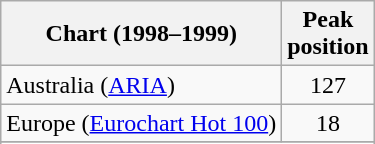<table class="wikitable sortable">
<tr>
<th>Chart (1998–1999)</th>
<th>Peak<br>position</th>
</tr>
<tr>
<td>Australia (<a href='#'>ARIA</a>)</td>
<td align="center">127</td>
</tr>
<tr>
<td>Europe (<a href='#'>Eurochart Hot 100</a>)</td>
<td align="center">18</td>
</tr>
<tr>
</tr>
<tr>
</tr>
<tr>
</tr>
<tr>
</tr>
</table>
